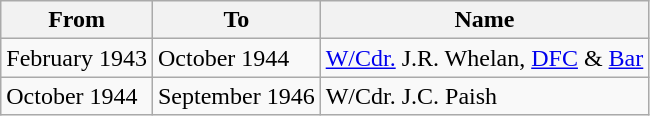<table class="wikitable">
<tr>
<th>From</th>
<th>To</th>
<th>Name</th>
</tr>
<tr>
<td>February 1943</td>
<td>October 1944</td>
<td><a href='#'>W/Cdr.</a> J.R. Whelan, <a href='#'>DFC</a> & <a href='#'>Bar</a></td>
</tr>
<tr>
<td>October 1944</td>
<td>September 1946</td>
<td>W/Cdr. J.C. Paish</td>
</tr>
</table>
